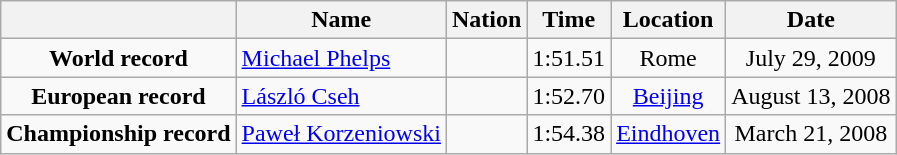<table class=wikitable style=text-align:center>
<tr>
<th></th>
<th>Name</th>
<th>Nation</th>
<th>Time</th>
<th>Location</th>
<th>Date</th>
</tr>
<tr>
<td><strong>World record</strong></td>
<td align=left><a href='#'>Michael Phelps</a></td>
<td align=left></td>
<td align=left>1:51.51</td>
<td>Rome</td>
<td>July 29, 2009</td>
</tr>
<tr>
<td><strong>European record</strong></td>
<td align=left><a href='#'>László Cseh</a></td>
<td align=left></td>
<td align=left>1:52.70</td>
<td><a href='#'>Beijing</a></td>
<td>August 13, 2008</td>
</tr>
<tr>
<td><strong>Championship record</strong></td>
<td align=left><a href='#'>Paweł Korzeniowski</a></td>
<td align=left></td>
<td align=left>1:54.38</td>
<td><a href='#'>Eindhoven</a></td>
<td>March 21, 2008</td>
</tr>
</table>
